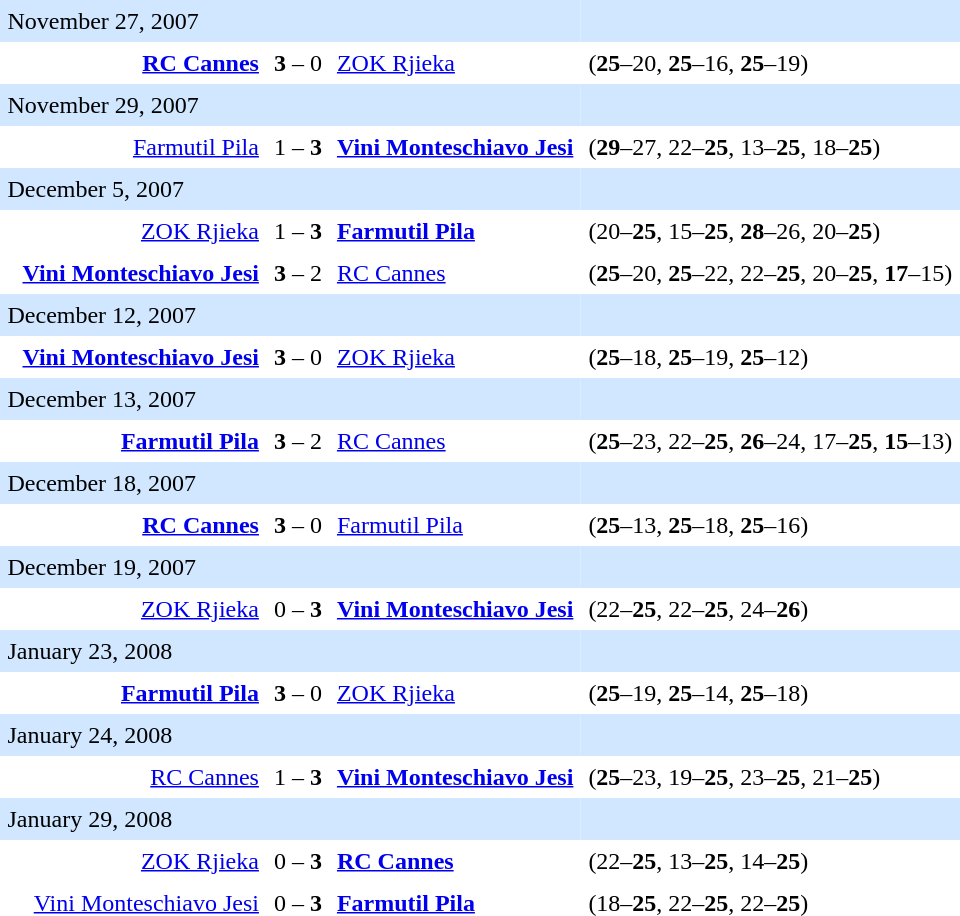<table style=border-collapse:collapse  cellspacing=0 cellpadding=5>
<tr bgcolor=#D0E7FF>
<td colspan="4">November 27, 2007</td>
<td></td>
</tr>
<tr>
<td></td>
<td align=right><strong><a href='#'>RC Cannes</a></strong> </td>
<td><strong>3</strong> – 0</td>
<td> <a href='#'>ZOK Rjieka</a></td>
<td>(<strong>25</strong>–20, <strong>25</strong>–16, <strong>25</strong>–19)</td>
</tr>
<tr bgcolor=#D0E7FF>
<td colspan="4">November 29, 2007</td>
<td></td>
</tr>
<tr>
<td></td>
<td align=right><a href='#'>Farmutil Pila</a> </td>
<td>1 – <strong>3</strong></td>
<td> <strong><a href='#'>Vini Monteschiavo Jesi</a></strong></td>
<td>(<strong>29</strong>–27, 22–<strong>25</strong>, 13–<strong>25</strong>, 18–<strong>25</strong>)</td>
</tr>
<tr bgcolor=#D0E7FF>
<td colspan="4">December 5, 2007</td>
<td></td>
</tr>
<tr>
<td></td>
<td align=right><a href='#'>ZOK Rjieka</a> </td>
<td>1 – <strong>3</strong></td>
<td> <strong><a href='#'>Farmutil Pila</a></strong></td>
<td>(20–<strong>25</strong>, 15–<strong>25</strong>, <strong>28</strong>–26, 20–<strong>25</strong>)</td>
</tr>
<tr>
<td></td>
<td align=right><strong> <a href='#'>Vini Monteschiavo Jesi</a></strong> </td>
<td><strong>3</strong> – 2</td>
<td> <a href='#'>RC Cannes</a></td>
<td>(<strong>25</strong>–20, <strong>25</strong>–22, 22–<strong>25</strong>, 20–<strong>25</strong>, <strong>17</strong>–15)</td>
</tr>
<tr bgcolor=#D0E7FF>
<td colspan="4">December 12, 2007</td>
<td></td>
</tr>
<tr>
<td></td>
<td align=right><strong> <a href='#'>Vini Monteschiavo Jesi</a></strong> </td>
<td><strong>3</strong> – 0</td>
<td> <a href='#'>ZOK Rjieka</a></td>
<td>(<strong>25</strong>–18, <strong>25</strong>–19, <strong>25</strong>–12)</td>
</tr>
<tr bgcolor=#D0E7FF>
<td colspan="4">December 13, 2007</td>
<td></td>
</tr>
<tr>
<td></td>
<td align=right><strong><a href='#'>Farmutil Pila</a></strong> </td>
<td><strong>3</strong> – 2</td>
<td> <a href='#'>RC Cannes</a></td>
<td>(<strong>25</strong>–23, 22–<strong>25</strong>, <strong>26</strong>–24, 17–<strong>25</strong>, <strong>15</strong>–13)</td>
</tr>
<tr bgcolor=#D0E7FF>
<td colspan="4">December 18, 2007</td>
<td></td>
</tr>
<tr>
<td></td>
<td align=right><strong><a href='#'>RC Cannes</a></strong> </td>
<td><strong>3</strong> – 0</td>
<td> <a href='#'>Farmutil Pila</a></td>
<td>(<strong>25</strong>–13, <strong>25</strong>–18, <strong>25</strong>–16)</td>
</tr>
<tr bgcolor=#D0E7FF>
<td colspan="4">December 19, 2007</td>
<td></td>
</tr>
<tr>
<td></td>
<td align=right><a href='#'>ZOK Rjieka</a> </td>
<td>0 – <strong>3</strong></td>
<td> <strong><a href='#'>Vini Monteschiavo Jesi</a></strong></td>
<td>(22–<strong>25</strong>, 22–<strong>25</strong>, 24–<strong>26</strong>)</td>
</tr>
<tr bgcolor=#D0E7FF>
<td colspan="4">January 23, 2008</td>
<td></td>
</tr>
<tr>
<td></td>
<td align=right><strong><a href='#'>Farmutil Pila</a></strong> </td>
<td><strong>3</strong> – 0</td>
<td> <a href='#'>ZOK Rjieka</a></td>
<td>(<strong>25</strong>–19, <strong>25</strong>–14, <strong>25</strong>–18)</td>
</tr>
<tr bgcolor=#D0E7FF>
<td colspan="4">January 24, 2008</td>
<td></td>
</tr>
<tr>
<td></td>
<td align=right><a href='#'>RC Cannes</a> </td>
<td>1 – <strong>3</strong></td>
<td> <strong><a href='#'>Vini Monteschiavo Jesi</a></strong></td>
<td>(<strong>25</strong>–23, 19–<strong>25</strong>, 23–<strong>25</strong>, 21–<strong>25</strong>)</td>
</tr>
<tr bgcolor=#D0E7FF>
<td colspan="4">January 29, 2008</td>
<td></td>
</tr>
<tr>
<td></td>
<td align=right><a href='#'>ZOK Rjieka</a> </td>
<td>0 – <strong>3</strong></td>
<td> <strong><a href='#'>RC Cannes</a></strong></td>
<td>(22–<strong>25</strong>, 13–<strong>25</strong>, 14–<strong>25</strong>)</td>
</tr>
<tr>
<td></td>
<td align=right><a href='#'>Vini Monteschiavo Jesi</a> </td>
<td>0 – <strong>3</strong></td>
<td> <strong><a href='#'>Farmutil Pila</a></strong></td>
<td>(18–<strong>25</strong>, 22–<strong>25</strong>, 22–<strong>25</strong>)</td>
</tr>
<tr>
</tr>
</table>
